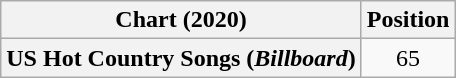<table class="wikitable plainrowheaders" style="text-align:center">
<tr>
<th scope="col">Chart (2020)</th>
<th scope="col">Position</th>
</tr>
<tr>
<th scope="row">US Hot Country Songs (<em>Billboard</em>)</th>
<td>65</td>
</tr>
</table>
